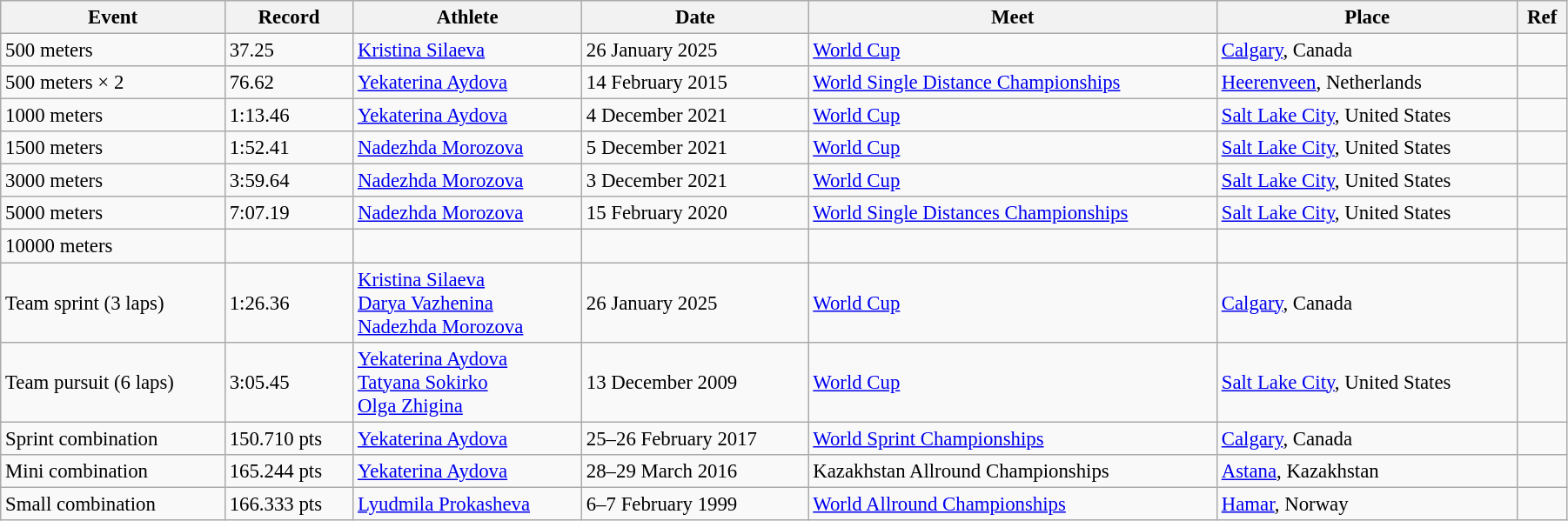<table class="wikitable" style="font-size:95%; width: 95%;">
<tr>
<th>Event</th>
<th>Record</th>
<th>Athlete</th>
<th>Date</th>
<th>Meet</th>
<th>Place</th>
<th>Ref</th>
</tr>
<tr>
<td>500 meters</td>
<td>37.25</td>
<td><a href='#'>Kristina Silaeva</a></td>
<td>26 January 2025</td>
<td><a href='#'>World Cup</a></td>
<td><a href='#'>Calgary</a>, Canada</td>
<td></td>
</tr>
<tr>
<td>500 meters × 2</td>
<td>76.62</td>
<td><a href='#'>Yekaterina Aydova</a></td>
<td>14 February 2015</td>
<td><a href='#'>World Single Distance Championships</a></td>
<td><a href='#'>Heerenveen</a>, Netherlands</td>
<td></td>
</tr>
<tr>
<td>1000 meters</td>
<td>1:13.46</td>
<td><a href='#'>Yekaterina Aydova</a></td>
<td>4 December 2021</td>
<td><a href='#'>World Cup</a></td>
<td><a href='#'>Salt Lake City</a>, United States</td>
<td></td>
</tr>
<tr>
<td>1500 meters</td>
<td>1:52.41</td>
<td><a href='#'>Nadezhda Morozova</a></td>
<td>5 December 2021</td>
<td><a href='#'>World Cup</a></td>
<td><a href='#'>Salt Lake City</a>, United States</td>
<td></td>
</tr>
<tr>
<td>3000 meters</td>
<td>3:59.64</td>
<td><a href='#'>Nadezhda Morozova</a></td>
<td>3 December 2021</td>
<td><a href='#'>World Cup</a></td>
<td><a href='#'>Salt Lake City</a>, United States</td>
<td></td>
</tr>
<tr>
<td>5000 meters</td>
<td>7:07.19</td>
<td><a href='#'>Nadezhda Morozova</a></td>
<td>15 February 2020</td>
<td><a href='#'>World Single Distances Championships</a></td>
<td><a href='#'>Salt Lake City</a>, United States</td>
<td></td>
</tr>
<tr>
<td>10000 meters</td>
<td></td>
<td></td>
<td></td>
<td></td>
<td></td>
<td></td>
</tr>
<tr>
<td>Team sprint (3 laps)</td>
<td>1:26.36</td>
<td><a href='#'>Kristina Silaeva</a><br><a href='#'>Darya Vazhenina</a><br><a href='#'>Nadezhda Morozova</a></td>
<td>26 January 2025</td>
<td><a href='#'>World Cup</a></td>
<td><a href='#'>Calgary</a>, Canada</td>
<td></td>
</tr>
<tr>
<td>Team pursuit (6 laps)</td>
<td>3:05.45</td>
<td><a href='#'>Yekaterina Aydova</a><br><a href='#'>Tatyana Sokirko</a><br><a href='#'>Olga Zhigina</a></td>
<td>13 December 2009</td>
<td><a href='#'>World Cup</a></td>
<td><a href='#'>Salt Lake City</a>, United States</td>
<td></td>
</tr>
<tr>
<td>Sprint combination</td>
<td>150.710 pts</td>
<td><a href='#'>Yekaterina Aydova</a></td>
<td>25–26 February 2017</td>
<td><a href='#'>World Sprint Championships</a></td>
<td><a href='#'>Calgary</a>, Canada</td>
<td></td>
</tr>
<tr>
<td>Mini combination</td>
<td>165.244 pts</td>
<td><a href='#'>Yekaterina Aydova</a></td>
<td>28–29 March 2016</td>
<td>Kazakhstan Allround Championships</td>
<td><a href='#'>Astana</a>, Kazakhstan</td>
<td></td>
</tr>
<tr>
<td>Small combination</td>
<td>166.333 pts</td>
<td><a href='#'>Lyudmila Prokasheva</a></td>
<td>6–7 February 1999</td>
<td><a href='#'>World Allround Championships</a></td>
<td><a href='#'>Hamar</a>, Norway</td>
<td></td>
</tr>
</table>
